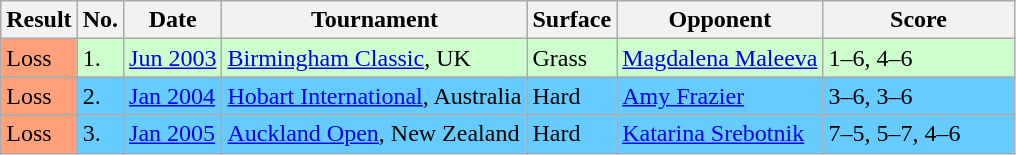<table class="sortable wikitable">
<tr>
<th style="width:40px">Result</th>
<th>No.</th>
<th>Date</th>
<th>Tournament</th>
<th>Surface</th>
<th>Opponent</th>
<th style="width:120px" class="unsortable">Score</th>
</tr>
<tr bgcolor=#CCFFCC>
<td style="background:#ffa07a;">Loss</td>
<td>1.</td>
<td><a href='#'>Jun 2003</a></td>
<td><a href='#'>Birmingham Classic</a>, UK</td>
<td>Grass</td>
<td> <a href='#'>Magdalena Maleeva</a></td>
<td>1–6, 4–6</td>
</tr>
<tr bgcolor=#66CCFF>
<td style="background:#ffa07a;">Loss</td>
<td>2.</td>
<td><a href='#'>Jan 2004</a></td>
<td><a href='#'>Hobart International</a>, Australia</td>
<td>Hard</td>
<td> <a href='#'>Amy Frazier</a></td>
<td>3–6, 3–6</td>
</tr>
<tr bgcolor=#66CCFF>
<td style="background:#ffa07a;">Loss</td>
<td>3.</td>
<td><a href='#'>Jan 2005</a></td>
<td><a href='#'>Auckland Open</a>, New Zealand</td>
<td>Hard</td>
<td> <a href='#'>Katarina Srebotnik</a></td>
<td>7–5, 5–7, 4–6</td>
</tr>
</table>
